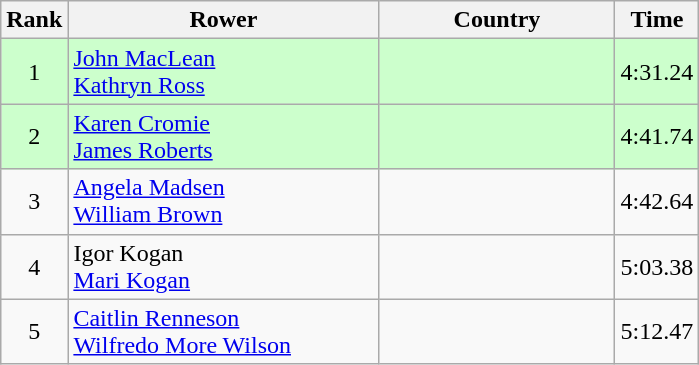<table class="wikitable" style="text-align:center">
<tr>
<th>Rank</th>
<th width=200>Rower</th>
<th width=150>Country</th>
<th width=5em>Time</th>
</tr>
<tr bgcolor="#ccffcc">
<td>1</td>
<td align=left><a href='#'>John MacLean</a><br><a href='#'>Kathryn Ross</a></td>
<td align=left></td>
<td>4:31.24</td>
</tr>
<tr bgcolor="#ccffcc">
<td>2</td>
<td align=left><a href='#'>Karen Cromie</a><br><a href='#'>James Roberts</a></td>
<td align=left></td>
<td>4:41.74</td>
</tr>
<tr>
<td>3</td>
<td align=left><a href='#'>Angela Madsen</a><br><a href='#'>William Brown</a></td>
<td align=left></td>
<td>4:42.64</td>
</tr>
<tr>
<td>4</td>
<td align=left>Igor Kogan<br><a href='#'>Mari Kogan</a></td>
<td align=left></td>
<td>5:03.38</td>
</tr>
<tr>
<td>5</td>
<td align=left><a href='#'>Caitlin Renneson</a><br><a href='#'>Wilfredo More Wilson</a></td>
<td align=left></td>
<td>5:12.47</td>
</tr>
</table>
